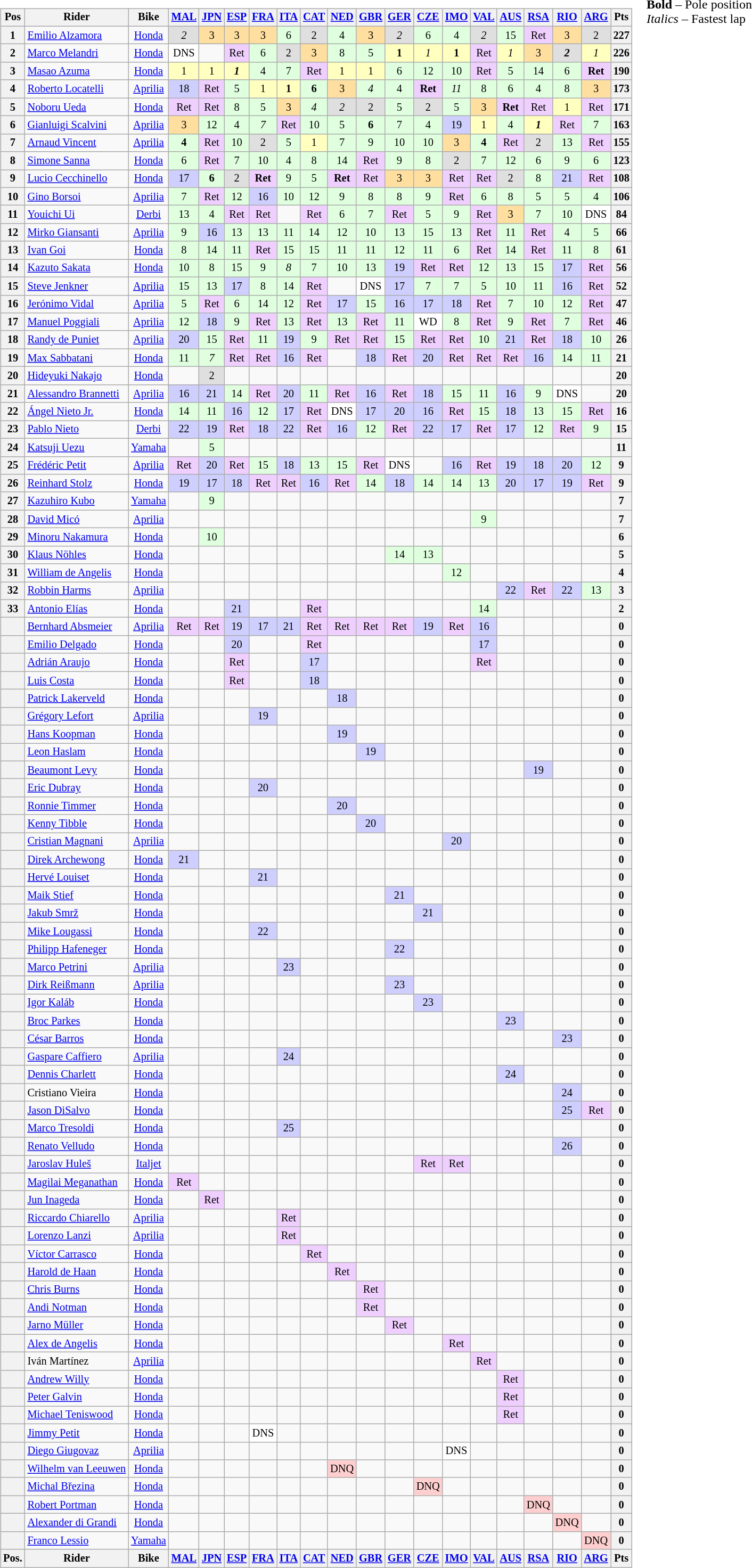<table>
<tr>
<td><br><table class="wikitable" style="font-size: 85%; text-align:center">
<tr valign="top">
<th valign="middle">Pos</th>
<th valign="middle">Rider</th>
<th valign="middle">Bike<br></th>
<th><a href='#'>MAL</a><br></th>
<th><a href='#'>JPN</a><br></th>
<th><a href='#'>ESP</a><br></th>
<th><a href='#'>FRA</a><br></th>
<th><a href='#'>ITA</a><br></th>
<th><a href='#'>CAT</a><br></th>
<th><a href='#'>NED</a><br></th>
<th><a href='#'>GBR</a><br></th>
<th><a href='#'>GER</a><br></th>
<th><a href='#'>CZE</a><br></th>
<th><a href='#'>IMO</a><br></th>
<th><a href='#'>VAL</a><br></th>
<th><a href='#'>AUS</a><br></th>
<th><a href='#'>RSA</a><br></th>
<th><a href='#'>RIO</a><br></th>
<th><a href='#'>ARG</a><br></th>
<th valign="middle">Pts</th>
</tr>
<tr>
<th>1</th>
<td align="left"> <a href='#'>Emilio Alzamora</a></td>
<td><a href='#'>Honda</a></td>
<td style="background:#dfdfdf;"><em>2</em></td>
<td style="background:#ffdf9f;">3</td>
<td style="background:#ffdf9f;">3</td>
<td style="background:#ffdf9f;">3</td>
<td style="background:#dfffdf;">6</td>
<td style="background:#dfdfdf;">2</td>
<td style="background:#dfffdf;">4</td>
<td style="background:#ffdf9f;">3</td>
<td style="background:#dfdfdf;"><em>2</em></td>
<td style="background:#dfffdf;">6</td>
<td style="background:#dfffdf;">4</td>
<td style="background:#dfdfdf;"><em>2</em></td>
<td style="background:#dfffdf;">15</td>
<td style="background:#efcfff;">Ret</td>
<td style="background:#ffdf9f;">3</td>
<td style="background:#dfdfdf;">2</td>
<th>227</th>
</tr>
<tr>
<th>2</th>
<td align="left"> <a href='#'>Marco Melandri</a></td>
<td><a href='#'>Honda</a></td>
<td style="background:#ffffff;">DNS</td>
<td></td>
<td style="background:#efcfff;">Ret</td>
<td style="background:#dfffdf;">6</td>
<td style="background:#dfdfdf;">2</td>
<td style="background:#ffdf9f;">3</td>
<td style="background:#dfffdf;">8</td>
<td style="background:#dfffdf;">5</td>
<td style="background:#ffffbf;"><strong>1</strong></td>
<td style="background:#ffffbf;"><em>1</em></td>
<td style="background:#ffffbf;"><strong>1</strong></td>
<td style="background:#efcfff;">Ret</td>
<td style="background:#ffffbf;"><em>1</em></td>
<td style="background:#ffdf9f;">3</td>
<td style="background:#dfdfdf;"><strong><em>2</em></strong></td>
<td style="background:#ffffbf;"><em>1</em></td>
<th>226</th>
</tr>
<tr>
<th>3</th>
<td align="left"> <a href='#'>Masao Azuma</a></td>
<td><a href='#'>Honda</a></td>
<td style="background:#ffffbf;">1</td>
<td style="background:#ffffbf;">1</td>
<td style="background:#ffffbf;"><strong><em>1</em></strong></td>
<td style="background:#dfffdf;">4</td>
<td style="background:#dfffdf;">7</td>
<td style="background:#efcfff;">Ret</td>
<td style="background:#ffffbf;">1</td>
<td style="background:#ffffbf;">1</td>
<td style="background:#dfffdf;">6</td>
<td style="background:#dfffdf;">12</td>
<td style="background:#dfffdf;">10</td>
<td style="background:#efcfff;">Ret</td>
<td style="background:#dfffdf;">5</td>
<td style="background:#dfffdf;">14</td>
<td style="background:#dfffdf;">6</td>
<td style="background:#efcfff;"><strong>Ret</strong></td>
<th>190</th>
</tr>
<tr>
<th>4</th>
<td align="left"> <a href='#'>Roberto Locatelli</a></td>
<td><a href='#'>Aprilia</a></td>
<td style="background:#cfcfff;">18</td>
<td style="background:#efcfff;">Ret</td>
<td style="background:#dfffdf;">5</td>
<td style="background:#ffffbf;">1</td>
<td style="background:#ffffbf;"><strong>1</strong></td>
<td style="background:#dfffdf;"><strong>6</strong></td>
<td style="background:#ffdf9f;">3</td>
<td style="background:#dfffdf;"><em>4</em></td>
<td style="background:#dfffdf;">4</td>
<td style="background:#efcfff;"><strong>Ret</strong></td>
<td style="background:#dfffdf;"><em>11</em></td>
<td style="background:#dfffdf;">8</td>
<td style="background:#dfffdf;">6</td>
<td style="background:#dfffdf;">4</td>
<td style="background:#dfffdf;">8</td>
<td style="background:#ffdf9f;">3</td>
<th>173</th>
</tr>
<tr>
<th>5</th>
<td align="left"> <a href='#'>Noboru Ueda</a></td>
<td><a href='#'>Honda</a></td>
<td style="background:#efcfff;">Ret</td>
<td style="background:#efcfff;">Ret</td>
<td style="background:#dfffdf;">8</td>
<td style="background:#dfffdf;">5</td>
<td style="background:#ffdf9f;">3</td>
<td style="background:#dfffdf;"><em>4</em></td>
<td style="background:#dfdfdf;"><em>2</em></td>
<td style="background:#dfdfdf;">2</td>
<td style="background:#dfffdf;">5</td>
<td style="background:#dfdfdf;">2</td>
<td style="background:#dfffdf;">5</td>
<td style="background:#ffdf9f;">3</td>
<td style="background:#efcfff;"><strong>Ret</strong></td>
<td style="background:#efcfff;">Ret</td>
<td style="background:#ffffbf;">1</td>
<td style="background:#efcfff;">Ret</td>
<th>171</th>
</tr>
<tr>
<th>6</th>
<td align="left"> <a href='#'>Gianluigi Scalvini</a></td>
<td><a href='#'>Aprilia</a></td>
<td style="background:#ffdf9f;">3</td>
<td style="background:#dfffdf;">12</td>
<td style="background:#dfffdf;">4</td>
<td style="background:#dfffdf;"><em>7</em></td>
<td style="background:#efcfff;">Ret</td>
<td style="background:#dfffdf;">10</td>
<td style="background:#dfffdf;">5</td>
<td style="background:#dfffdf;"><strong>6</strong></td>
<td style="background:#dfffdf;">7</td>
<td style="background:#dfffdf;">4</td>
<td style="background:#cfcfff;">19</td>
<td style="background:#ffffbf;">1</td>
<td style="background:#dfffdf;">4</td>
<td style="background:#ffffbf;"><strong><em>1</em></strong></td>
<td style="background:#efcfff;">Ret</td>
<td style="background:#dfffdf;">7</td>
<th>163</th>
</tr>
<tr>
<th>7</th>
<td align="left"> <a href='#'>Arnaud Vincent</a></td>
<td><a href='#'>Aprilia</a></td>
<td style="background:#dfffdf;"><strong>4</strong></td>
<td style="background:#efcfff;">Ret</td>
<td style="background:#dfffdf;">10</td>
<td style="background:#dfdfdf;">2</td>
<td style="background:#dfffdf;">5</td>
<td style="background:#ffffbf;">1</td>
<td style="background:#dfffdf;">7</td>
<td style="background:#dfffdf;">9</td>
<td style="background:#dfffdf;">10</td>
<td style="background:#dfffdf;">10</td>
<td style="background:#ffdf9f;">3</td>
<td style="background:#dfffdf;"><strong>4</strong></td>
<td style="background:#efcfff;">Ret</td>
<td style="background:#dfdfdf;">2</td>
<td style="background:#dfffdf;">13</td>
<td style="background:#efcfff;">Ret</td>
<th>155</th>
</tr>
<tr>
<th>8</th>
<td align="left"> <a href='#'>Simone Sanna</a></td>
<td><a href='#'>Honda</a></td>
<td style="background:#dfffdf;">6</td>
<td style="background:#efcfff;">Ret</td>
<td style="background:#dfffdf;">7</td>
<td style="background:#dfffdf;">10</td>
<td style="background:#dfffdf;">4</td>
<td style="background:#dfffdf;">8</td>
<td style="background:#dfffdf;">14</td>
<td style="background:#efcfff;">Ret</td>
<td style="background:#dfffdf;">9</td>
<td style="background:#dfffdf;">8</td>
<td style="background:#dfdfdf;">2</td>
<td style="background:#dfffdf;">7</td>
<td style="background:#dfffdf;">12</td>
<td style="background:#dfffdf;">6</td>
<td style="background:#dfffdf;">9</td>
<td style="background:#dfffdf;">6</td>
<th>123</th>
</tr>
<tr>
<th>9</th>
<td align="left"> <a href='#'>Lucio Cecchinello</a></td>
<td><a href='#'>Honda</a></td>
<td style="background:#cfcfff;">17</td>
<td style="background:#dfffdf;"><strong>6</strong></td>
<td style="background:#dfdfdf;">2</td>
<td style="background:#efcfff;"><strong>Ret</strong></td>
<td style="background:#dfffdf;">9</td>
<td style="background:#dfffdf;">5</td>
<td style="background:#efcfff;"><strong>Ret</strong></td>
<td style="background:#efcfff;">Ret</td>
<td style="background:#ffdf9f;">3</td>
<td style="background:#ffdf9f;">3</td>
<td style="background:#efcfff;">Ret</td>
<td style="background:#efcfff;">Ret</td>
<td style="background:#dfdfdf;">2</td>
<td style="background:#dfffdf;">8</td>
<td style="background:#cfcfff;">21</td>
<td style="background:#efcfff;">Ret</td>
<th>108</th>
</tr>
<tr>
<th>10</th>
<td align="left"> <a href='#'>Gino Borsoi</a></td>
<td><a href='#'>Aprilia</a></td>
<td style="background:#dfffdf;">7</td>
<td style="background:#efcfff;">Ret</td>
<td style="background:#dfffdf;">12</td>
<td style="background:#cfcfff;">16</td>
<td style="background:#dfffdf;">10</td>
<td style="background:#dfffdf;">12</td>
<td style="background:#dfffdf;">9</td>
<td style="background:#dfffdf;">8</td>
<td style="background:#dfffdf;">8</td>
<td style="background:#dfffdf;">9</td>
<td style="background:#efcfff;">Ret</td>
<td style="background:#dfffdf;">6</td>
<td style="background:#dfffdf;">8</td>
<td style="background:#dfffdf;">5</td>
<td style="background:#dfffdf;">5</td>
<td style="background:#dfffdf;">4</td>
<th>106</th>
</tr>
<tr>
<th>11</th>
<td align="left"> <a href='#'>Youichi Ui</a></td>
<td><a href='#'>Derbi</a></td>
<td style="background:#dfffdf;">13</td>
<td style="background:#dfffdf;">4</td>
<td style="background:#efcfff;">Ret</td>
<td style="background:#efcfff;">Ret</td>
<td></td>
<td style="background:#efcfff;">Ret</td>
<td style="background:#dfffdf;">6</td>
<td style="background:#dfffdf;">7</td>
<td style="background:#efcfff;">Ret</td>
<td style="background:#dfffdf;">5</td>
<td style="background:#dfffdf;">9</td>
<td style="background:#efcfff;">Ret</td>
<td style="background:#ffdf9f;">3</td>
<td style="background:#dfffdf;">7</td>
<td style="background:#dfffdf;">10</td>
<td style="background:#ffffff;">DNS</td>
<th>84</th>
</tr>
<tr>
<th>12</th>
<td align="left"> <a href='#'>Mirko Giansanti</a></td>
<td><a href='#'>Aprilia</a></td>
<td style="background:#dfffdf;">9</td>
<td style="background:#cfcfff;">16</td>
<td style="background:#dfffdf;">13</td>
<td style="background:#dfffdf;">13</td>
<td style="background:#dfffdf;">11</td>
<td style="background:#dfffdf;">14</td>
<td style="background:#dfffdf;">12</td>
<td style="background:#dfffdf;">10</td>
<td style="background:#dfffdf;">13</td>
<td style="background:#dfffdf;">15</td>
<td style="background:#dfffdf;">13</td>
<td style="background:#efcfff;">Ret</td>
<td style="background:#dfffdf;">11</td>
<td style="background:#efcfff;">Ret</td>
<td style="background:#dfffdf;">4</td>
<td style="background:#dfffdf;">5</td>
<th>66</th>
</tr>
<tr>
<th>13</th>
<td align="left"> <a href='#'>Ivan Goi</a></td>
<td><a href='#'>Honda</a></td>
<td style="background:#dfffdf;">8</td>
<td style="background:#dfffdf;">14</td>
<td style="background:#dfffdf;">11</td>
<td style="background:#efcfff;">Ret</td>
<td style="background:#dfffdf;">15</td>
<td style="background:#dfffdf;">15</td>
<td style="background:#dfffdf;">11</td>
<td style="background:#dfffdf;">11</td>
<td style="background:#dfffdf;">12</td>
<td style="background:#dfffdf;">11</td>
<td style="background:#dfffdf;">6</td>
<td style="background:#efcfff;">Ret</td>
<td style="background:#dfffdf;">14</td>
<td style="background:#efcfff;">Ret</td>
<td style="background:#dfffdf;">11</td>
<td style="background:#dfffdf;">8</td>
<th>61</th>
</tr>
<tr>
<th>14</th>
<td align="left"> <a href='#'>Kazuto Sakata</a></td>
<td><a href='#'>Honda</a></td>
<td style="background:#dfffdf;">10</td>
<td style="background:#dfffdf;">8</td>
<td style="background:#dfffdf;">15</td>
<td style="background:#dfffdf;">9</td>
<td style="background:#dfffdf;"><em>8</em></td>
<td style="background:#dfffdf;">7</td>
<td style="background:#dfffdf;">10</td>
<td style="background:#dfffdf;">13</td>
<td style="background:#cfcfff;">19</td>
<td style="background:#efcfff;">Ret</td>
<td style="background:#efcfff;">Ret</td>
<td style="background:#dfffdf;">12</td>
<td style="background:#dfffdf;">13</td>
<td style="background:#dfffdf;">15</td>
<td style="background:#cfcfff;">17</td>
<td style="background:#efcfff;">Ret</td>
<th>56</th>
</tr>
<tr>
<th>15</th>
<td align="left"> <a href='#'>Steve Jenkner</a></td>
<td><a href='#'>Aprilia</a></td>
<td style="background:#dfffdf;">15</td>
<td style="background:#dfffdf;">13</td>
<td style="background:#cfcfff;">17</td>
<td style="background:#dfffdf;">8</td>
<td style="background:#dfffdf;">14</td>
<td style="background:#efcfff;">Ret</td>
<td></td>
<td style="background:#ffffff;">DNS</td>
<td style="background:#cfcfff;">17</td>
<td style="background:#dfffdf;">7</td>
<td style="background:#dfffdf;">7</td>
<td style="background:#dfffdf;">5</td>
<td style="background:#dfffdf;">10</td>
<td style="background:#dfffdf;">11</td>
<td style="background:#cfcfff;">16</td>
<td style="background:#efcfff;">Ret</td>
<th>52</th>
</tr>
<tr>
<th>16</th>
<td align="left"> <a href='#'>Jerónimo Vidal</a></td>
<td><a href='#'>Aprilia</a></td>
<td style="background:#dfffdf;">5</td>
<td style="background:#efcfff;">Ret</td>
<td style="background:#dfffdf;">6</td>
<td style="background:#dfffdf;">14</td>
<td style="background:#dfffdf;">12</td>
<td style="background:#efcfff;">Ret</td>
<td style="background:#cfcfff;">17</td>
<td style="background:#dfffdf;">15</td>
<td style="background:#cfcfff;">16</td>
<td style="background:#cfcfff;">17</td>
<td style="background:#cfcfff;">18</td>
<td style="background:#efcfff;">Ret</td>
<td style="background:#dfffdf;">7</td>
<td style="background:#dfffdf;">10</td>
<td style="background:#dfffdf;">12</td>
<td style="background:#efcfff;">Ret</td>
<th>47</th>
</tr>
<tr>
<th>17</th>
<td align="left"> <a href='#'>Manuel Poggiali</a></td>
<td><a href='#'>Aprilia</a></td>
<td style="background:#dfffdf;">12</td>
<td style="background:#cfcfff;">18</td>
<td style="background:#dfffdf;">9</td>
<td style="background:#efcfff;">Ret</td>
<td style="background:#dfffdf;">13</td>
<td style="background:#efcfff;">Ret</td>
<td style="background:#dfffdf;">13</td>
<td style="background:#efcfff;">Ret</td>
<td style="background:#dfffdf;">11</td>
<td style="background:#ffffff;">WD</td>
<td style="background:#dfffdf;">8</td>
<td style="background:#efcfff;">Ret</td>
<td style="background:#dfffdf;">9</td>
<td style="background:#efcfff;">Ret</td>
<td style="background:#dfffdf;">7</td>
<td style="background:#efcfff;">Ret</td>
<th>46</th>
</tr>
<tr>
<th>18</th>
<td align="left"> <a href='#'>Randy de Puniet</a></td>
<td><a href='#'>Aprilia</a></td>
<td style="background:#cfcfff;">20</td>
<td style="background:#dfffdf;">15</td>
<td style="background:#efcfff;">Ret</td>
<td style="background:#dfffdf;">11</td>
<td style="background:#cfcfff;">19</td>
<td style="background:#dfffdf;">9</td>
<td style="background:#efcfff;">Ret</td>
<td style="background:#efcfff;">Ret</td>
<td style="background:#dfffdf;">15</td>
<td style="background:#efcfff;">Ret</td>
<td style="background:#efcfff;">Ret</td>
<td style="background:#dfffdf;">10</td>
<td style="background:#cfcfff;">21</td>
<td style="background:#efcfff;">Ret</td>
<td style="background:#cfcfff;">18</td>
<td style="background:#dfffdf;">10</td>
<th>26</th>
</tr>
<tr>
<th>19</th>
<td align="left"> <a href='#'>Max Sabbatani</a></td>
<td><a href='#'>Honda</a></td>
<td style="background:#dfffdf;">11</td>
<td style="background:#dfffdf;"><em>7</em></td>
<td style="background:#efcfff;">Ret</td>
<td style="background:#efcfff;">Ret</td>
<td style="background:#cfcfff;">16</td>
<td style="background:#efcfff;">Ret</td>
<td></td>
<td style="background:#cfcfff;">18</td>
<td style="background:#efcfff;">Ret</td>
<td style="background:#cfcfff;">20</td>
<td style="background:#efcfff;">Ret</td>
<td style="background:#efcfff;">Ret</td>
<td style="background:#efcfff;">Ret</td>
<td style="background:#cfcfff;">16</td>
<td style="background:#dfffdf;">14</td>
<td style="background:#dfffdf;">11</td>
<th>21</th>
</tr>
<tr>
<th>20</th>
<td align="left"> <a href='#'>Hideyuki Nakajo</a></td>
<td><a href='#'>Honda</a></td>
<td></td>
<td style="background:#dfdfdf;">2</td>
<td></td>
<td></td>
<td></td>
<td></td>
<td></td>
<td></td>
<td></td>
<td></td>
<td></td>
<td></td>
<td></td>
<td></td>
<td></td>
<td></td>
<th>20</th>
</tr>
<tr>
<th>21</th>
<td align="left"> <a href='#'>Alessandro Brannetti</a></td>
<td><a href='#'>Aprilia</a></td>
<td style="background:#cfcfff;">16</td>
<td style="background:#cfcfff;">21</td>
<td style="background:#dfffdf;">14</td>
<td style="background:#efcfff;">Ret</td>
<td style="background:#cfcfff;">20</td>
<td style="background:#dfffdf;">11</td>
<td style="background:#efcfff;">Ret</td>
<td style="background:#cfcfff;">16</td>
<td style="background:#efcfff;">Ret</td>
<td style="background:#cfcfff;">18</td>
<td style="background:#dfffdf;">15</td>
<td style="background:#dfffdf;">11</td>
<td style="background:#cfcfff;">16</td>
<td style="background:#dfffdf;">9</td>
<td style="background:#ffffff;">DNS</td>
<td></td>
<th>20</th>
</tr>
<tr>
<th>22</th>
<td align="left"> <a href='#'>Ángel Nieto Jr.</a></td>
<td><a href='#'>Honda</a></td>
<td style="background:#dfffdf;">14</td>
<td style="background:#dfffdf;">11</td>
<td style="background:#cfcfff;">16</td>
<td style="background:#dfffdf;">12</td>
<td style="background:#cfcfff;">17</td>
<td style="background:#efcfff;">Ret</td>
<td style="background:#ffffff;">DNS</td>
<td style="background:#cfcfff;">17</td>
<td style="background:#cfcfff;">20</td>
<td style="background:#cfcfff;">16</td>
<td style="background:#efcfff;">Ret</td>
<td style="background:#dfffdf;">15</td>
<td style="background:#cfcfff;">18</td>
<td style="background:#dfffdf;">13</td>
<td style="background:#dfffdf;">15</td>
<td style="background:#efcfff;">Ret</td>
<th>16</th>
</tr>
<tr>
<th>23</th>
<td align="left"> <a href='#'>Pablo Nieto</a></td>
<td><a href='#'>Derbi</a></td>
<td style="background:#cfcfff;">22</td>
<td style="background:#cfcfff;">19</td>
<td style="background:#efcfff;">Ret</td>
<td style="background:#cfcfff;">18</td>
<td style="background:#cfcfff;">22</td>
<td style="background:#efcfff;">Ret</td>
<td style="background:#cfcfff;">16</td>
<td style="background:#dfffdf;">12</td>
<td style="background:#efcfff;">Ret</td>
<td style="background:#cfcfff;">22</td>
<td style="background:#cfcfff;">17</td>
<td style="background:#efcfff;">Ret</td>
<td style="background:#cfcfff;">17</td>
<td style="background:#dfffdf;">12</td>
<td style="background:#efcfff;">Ret</td>
<td style="background:#dfffdf;">9</td>
<th>15</th>
</tr>
<tr>
<th>24</th>
<td align="left"> <a href='#'>Katsuji Uezu</a></td>
<td><a href='#'>Yamaha</a></td>
<td></td>
<td style="background:#dfffdf;">5</td>
<td></td>
<td></td>
<td></td>
<td></td>
<td></td>
<td></td>
<td></td>
<td></td>
<td></td>
<td></td>
<td></td>
<td></td>
<td></td>
<td></td>
<th>11</th>
</tr>
<tr>
<th>25</th>
<td align="left"> <a href='#'>Frédéric Petit</a></td>
<td><a href='#'>Aprilia</a></td>
<td style="background:#efcfff;">Ret</td>
<td style="background:#cfcfff;">20</td>
<td style="background:#efcfff;">Ret</td>
<td style="background:#dfffdf;">15</td>
<td style="background:#cfcfff;">18</td>
<td style="background:#dfffdf;">13</td>
<td style="background:#dfffdf;">15</td>
<td style="background:#efcfff;">Ret</td>
<td style="background:#ffffff;">DNS</td>
<td></td>
<td style="background:#cfcfff;">16</td>
<td style="background:#efcfff;">Ret</td>
<td style="background:#cfcfff;">19</td>
<td style="background:#cfcfff;">18</td>
<td style="background:#cfcfff;">20</td>
<td style="background:#dfffdf;">12</td>
<th>9</th>
</tr>
<tr>
<th>26</th>
<td align="left"> <a href='#'>Reinhard Stolz</a></td>
<td><a href='#'>Honda</a></td>
<td style="background:#cfcfff;">19</td>
<td style="background:#cfcfff;">17</td>
<td style="background:#cfcfff;">18</td>
<td style="background:#efcfff;">Ret</td>
<td style="background:#efcfff;">Ret</td>
<td style="background:#cfcfff;">16</td>
<td style="background:#efcfff;">Ret</td>
<td style="background:#dfffdf;">14</td>
<td style="background:#cfcfff;">18</td>
<td style="background:#dfffdf;">14</td>
<td style="background:#dfffdf;">14</td>
<td style="background:#dfffdf;">13</td>
<td style="background:#cfcfff;">20</td>
<td style="background:#cfcfff;">17</td>
<td style="background:#cfcfff;">19</td>
<td style="background:#efcfff;">Ret</td>
<th>9</th>
</tr>
<tr>
<th>27</th>
<td align="left"> <a href='#'>Kazuhiro Kubo</a></td>
<td><a href='#'>Yamaha</a></td>
<td></td>
<td style="background:#dfffdf;">9</td>
<td></td>
<td></td>
<td></td>
<td></td>
<td></td>
<td></td>
<td></td>
<td></td>
<td></td>
<td></td>
<td></td>
<td></td>
<td></td>
<td></td>
<th>7</th>
</tr>
<tr>
<th>28</th>
<td align="left"> <a href='#'>David Micó</a></td>
<td><a href='#'>Aprilia</a></td>
<td></td>
<td></td>
<td></td>
<td></td>
<td></td>
<td></td>
<td></td>
<td></td>
<td></td>
<td></td>
<td></td>
<td style="background:#dfffdf;">9</td>
<td></td>
<td></td>
<td></td>
<td></td>
<th>7</th>
</tr>
<tr>
<th>29</th>
<td align="left"> <a href='#'>Minoru Nakamura</a></td>
<td><a href='#'>Honda</a></td>
<td></td>
<td style="background:#dfffdf;">10</td>
<td></td>
<td></td>
<td></td>
<td></td>
<td></td>
<td></td>
<td></td>
<td></td>
<td></td>
<td></td>
<td></td>
<td></td>
<td></td>
<td></td>
<th>6</th>
</tr>
<tr>
<th>30</th>
<td align="left"> <a href='#'>Klaus Nöhles</a></td>
<td><a href='#'>Honda</a></td>
<td></td>
<td></td>
<td></td>
<td></td>
<td></td>
<td></td>
<td></td>
<td></td>
<td style="background:#dfffdf;">14</td>
<td style="background:#dfffdf;">13</td>
<td></td>
<td></td>
<td></td>
<td></td>
<td></td>
<td></td>
<th>5</th>
</tr>
<tr>
<th>31</th>
<td align="left"> <a href='#'>William de Angelis</a></td>
<td><a href='#'>Honda</a></td>
<td></td>
<td></td>
<td></td>
<td></td>
<td></td>
<td></td>
<td></td>
<td></td>
<td></td>
<td></td>
<td style="background:#dfffdf;">12</td>
<td></td>
<td></td>
<td></td>
<td></td>
<td></td>
<th>4</th>
</tr>
<tr>
<th>32</th>
<td align="left"> <a href='#'>Robbin Harms</a></td>
<td><a href='#'>Aprilia</a></td>
<td></td>
<td></td>
<td></td>
<td></td>
<td></td>
<td></td>
<td></td>
<td></td>
<td></td>
<td></td>
<td></td>
<td></td>
<td style="background:#cfcfff;">22</td>
<td style="background:#efcfff;">Ret</td>
<td style="background:#cfcfff;">22</td>
<td style="background:#dfffdf;">13</td>
<th>3</th>
</tr>
<tr>
<th>33</th>
<td align="left"> <a href='#'>Antonio Elías</a></td>
<td><a href='#'>Honda</a></td>
<td></td>
<td></td>
<td style="background:#cfcfff;">21</td>
<td></td>
<td></td>
<td style="background:#efcfff;">Ret</td>
<td></td>
<td></td>
<td></td>
<td></td>
<td></td>
<td style="background:#dfffdf;">14</td>
<td></td>
<td></td>
<td></td>
<td></td>
<th>2</th>
</tr>
<tr>
<th></th>
<td align="left"> <a href='#'>Bernhard Absmeier</a></td>
<td><a href='#'>Aprilia</a></td>
<td style="background:#efcfff;">Ret</td>
<td style="background:#efcfff;">Ret</td>
<td style="background:#cfcfff;">19</td>
<td style="background:#cfcfff;">17</td>
<td style="background:#cfcfff;">21</td>
<td style="background:#efcfff;">Ret</td>
<td style="background:#efcfff;">Ret</td>
<td style="background:#efcfff;">Ret</td>
<td style="background:#efcfff;">Ret</td>
<td style="background:#cfcfff;">19</td>
<td style="background:#efcfff;">Ret</td>
<td style="background:#cfcfff;">16</td>
<td></td>
<td></td>
<td></td>
<td></td>
<th>0</th>
</tr>
<tr>
<th></th>
<td align="left"> <a href='#'>Emilio Delgado</a></td>
<td><a href='#'>Honda</a></td>
<td></td>
<td></td>
<td style="background:#cfcfff;">20</td>
<td></td>
<td></td>
<td style="background:#efcfff;">Ret</td>
<td></td>
<td></td>
<td></td>
<td></td>
<td></td>
<td style="background:#cfcfff;">17</td>
<td></td>
<td></td>
<td></td>
<td></td>
<th>0</th>
</tr>
<tr>
<th></th>
<td align="left"> <a href='#'>Adrián Araujo</a></td>
<td><a href='#'>Honda</a></td>
<td></td>
<td></td>
<td style="background:#efcfff;">Ret</td>
<td></td>
<td></td>
<td style="background:#cfcfff;">17</td>
<td></td>
<td></td>
<td></td>
<td></td>
<td></td>
<td style="background:#efcfff;">Ret</td>
<td></td>
<td></td>
<td></td>
<td></td>
<th>0</th>
</tr>
<tr>
<th></th>
<td align="left"> <a href='#'>Luis Costa</a></td>
<td><a href='#'>Honda</a></td>
<td></td>
<td></td>
<td style="background:#efcfff;">Ret</td>
<td></td>
<td></td>
<td style="background:#cfcfff;">18</td>
<td></td>
<td></td>
<td></td>
<td></td>
<td></td>
<td></td>
<td></td>
<td></td>
<td></td>
<td></td>
<th>0</th>
</tr>
<tr>
<th></th>
<td align="left"> <a href='#'>Patrick Lakerveld</a></td>
<td><a href='#'>Honda</a></td>
<td></td>
<td></td>
<td></td>
<td></td>
<td></td>
<td></td>
<td style="background:#cfcfff;">18</td>
<td></td>
<td></td>
<td></td>
<td></td>
<td></td>
<td></td>
<td></td>
<td></td>
<td></td>
<th>0</th>
</tr>
<tr>
<th></th>
<td align="left"> <a href='#'>Grégory Lefort</a></td>
<td><a href='#'>Aprilia</a></td>
<td></td>
<td></td>
<td></td>
<td style="background:#cfcfff;">19</td>
<td></td>
<td></td>
<td></td>
<td></td>
<td></td>
<td></td>
<td></td>
<td></td>
<td></td>
<td></td>
<td></td>
<td></td>
<th>0</th>
</tr>
<tr>
<th></th>
<td align="left"> <a href='#'>Hans Koopman</a></td>
<td><a href='#'>Honda</a></td>
<td></td>
<td></td>
<td></td>
<td></td>
<td></td>
<td></td>
<td style="background:#cfcfff;">19</td>
<td></td>
<td></td>
<td></td>
<td></td>
<td></td>
<td></td>
<td></td>
<td></td>
<td></td>
<th>0</th>
</tr>
<tr>
<th></th>
<td align="left"> <a href='#'>Leon Haslam</a></td>
<td><a href='#'>Honda</a></td>
<td></td>
<td></td>
<td></td>
<td></td>
<td></td>
<td></td>
<td></td>
<td style="background:#cfcfff;">19</td>
<td></td>
<td></td>
<td></td>
<td></td>
<td></td>
<td></td>
<td></td>
<td></td>
<th>0</th>
</tr>
<tr>
<th></th>
<td align="left"> <a href='#'>Beaumont Levy</a></td>
<td><a href='#'>Honda</a></td>
<td></td>
<td></td>
<td></td>
<td></td>
<td></td>
<td></td>
<td></td>
<td></td>
<td></td>
<td></td>
<td></td>
<td></td>
<td></td>
<td style="background:#cfcfff;">19</td>
<td></td>
<td></td>
<th>0</th>
</tr>
<tr>
<th></th>
<td align="left"> <a href='#'>Eric Dubray</a></td>
<td><a href='#'>Honda</a></td>
<td></td>
<td></td>
<td></td>
<td style="background:#cfcfff;">20</td>
<td></td>
<td></td>
<td></td>
<td></td>
<td></td>
<td></td>
<td></td>
<td></td>
<td></td>
<td></td>
<td></td>
<td></td>
<th>0</th>
</tr>
<tr>
<th></th>
<td align="left"> <a href='#'>Ronnie Timmer</a></td>
<td><a href='#'>Honda</a></td>
<td></td>
<td></td>
<td></td>
<td></td>
<td></td>
<td></td>
<td style="background:#cfcfff;">20</td>
<td></td>
<td></td>
<td></td>
<td></td>
<td></td>
<td></td>
<td></td>
<td></td>
<td></td>
<th>0</th>
</tr>
<tr>
<th></th>
<td align="left"> <a href='#'>Kenny Tibble</a></td>
<td><a href='#'>Honda</a></td>
<td></td>
<td></td>
<td></td>
<td></td>
<td></td>
<td></td>
<td></td>
<td style="background:#cfcfff;">20</td>
<td></td>
<td></td>
<td></td>
<td></td>
<td></td>
<td></td>
<td></td>
<td></td>
<th>0</th>
</tr>
<tr>
<th></th>
<td align="left"> <a href='#'>Cristian Magnani</a></td>
<td><a href='#'>Aprilia</a></td>
<td></td>
<td></td>
<td></td>
<td></td>
<td></td>
<td></td>
<td></td>
<td></td>
<td></td>
<td></td>
<td style="background:#cfcfff;">20</td>
<td></td>
<td></td>
<td></td>
<td></td>
<td></td>
<th>0</th>
</tr>
<tr>
<th></th>
<td align="left"> <a href='#'>Direk Archewong</a></td>
<td><a href='#'>Honda</a></td>
<td style="background:#cfcfff;">21</td>
<td></td>
<td></td>
<td></td>
<td></td>
<td></td>
<td></td>
<td></td>
<td></td>
<td></td>
<td></td>
<td></td>
<td></td>
<td></td>
<td></td>
<td></td>
<th>0</th>
</tr>
<tr>
<th></th>
<td align="left"> <a href='#'>Hervé Louiset</a></td>
<td><a href='#'>Honda</a></td>
<td></td>
<td></td>
<td></td>
<td style="background:#cfcfff;">21</td>
<td></td>
<td></td>
<td></td>
<td></td>
<td></td>
<td></td>
<td></td>
<td></td>
<td></td>
<td></td>
<td></td>
<td></td>
<th>0</th>
</tr>
<tr>
<th></th>
<td align="left"> <a href='#'>Maik Stief</a></td>
<td><a href='#'>Honda</a></td>
<td></td>
<td></td>
<td></td>
<td></td>
<td></td>
<td></td>
<td></td>
<td></td>
<td style="background:#cfcfff;">21</td>
<td></td>
<td></td>
<td></td>
<td></td>
<td></td>
<td></td>
<td></td>
<th>0</th>
</tr>
<tr>
<th></th>
<td align="left"> <a href='#'>Jakub Smrž</a></td>
<td><a href='#'>Honda</a></td>
<td></td>
<td></td>
<td></td>
<td></td>
<td></td>
<td></td>
<td></td>
<td></td>
<td></td>
<td style="background:#cfcfff;">21</td>
<td></td>
<td></td>
<td></td>
<td></td>
<td></td>
<td></td>
<th>0</th>
</tr>
<tr>
<th></th>
<td align="left"> <a href='#'>Mike Lougassi</a></td>
<td><a href='#'>Honda</a></td>
<td></td>
<td></td>
<td></td>
<td style="background:#cfcfff;">22</td>
<td></td>
<td></td>
<td></td>
<td></td>
<td></td>
<td></td>
<td></td>
<td></td>
<td></td>
<td></td>
<td></td>
<td></td>
<th>0</th>
</tr>
<tr>
<th></th>
<td align="left"> <a href='#'>Philipp Hafeneger</a></td>
<td><a href='#'>Honda</a></td>
<td></td>
<td></td>
<td></td>
<td></td>
<td></td>
<td></td>
<td></td>
<td></td>
<td style="background:#cfcfff;">22</td>
<td></td>
<td></td>
<td></td>
<td></td>
<td></td>
<td></td>
<td></td>
<th>0</th>
</tr>
<tr>
<th></th>
<td align="left"> <a href='#'>Marco Petrini</a></td>
<td><a href='#'>Aprilia</a></td>
<td></td>
<td></td>
<td></td>
<td></td>
<td style="background:#cfcfff;">23</td>
<td></td>
<td></td>
<td></td>
<td></td>
<td></td>
<td></td>
<td></td>
<td></td>
<td></td>
<td></td>
<td></td>
<th>0</th>
</tr>
<tr>
<th></th>
<td align="left"> <a href='#'>Dirk Reißmann</a></td>
<td><a href='#'>Aprilia</a></td>
<td></td>
<td></td>
<td></td>
<td></td>
<td></td>
<td></td>
<td></td>
<td></td>
<td style="background:#cfcfff;">23</td>
<td></td>
<td></td>
<td></td>
<td></td>
<td></td>
<td></td>
<td></td>
<th>0</th>
</tr>
<tr>
<th></th>
<td align="left"> <a href='#'>Igor Kaláb</a></td>
<td><a href='#'>Honda</a></td>
<td></td>
<td></td>
<td></td>
<td></td>
<td></td>
<td></td>
<td></td>
<td></td>
<td></td>
<td style="background:#cfcfff;">23</td>
<td></td>
<td></td>
<td></td>
<td></td>
<td></td>
<td></td>
<th>0</th>
</tr>
<tr>
<th></th>
<td align="left"> <a href='#'>Broc Parkes</a></td>
<td><a href='#'>Honda</a></td>
<td></td>
<td></td>
<td></td>
<td></td>
<td></td>
<td></td>
<td></td>
<td></td>
<td></td>
<td></td>
<td></td>
<td></td>
<td style="background:#cfcfff;">23</td>
<td></td>
<td></td>
<td></td>
<th>0</th>
</tr>
<tr>
<th></th>
<td align="left"> <a href='#'>César Barros</a></td>
<td><a href='#'>Honda</a></td>
<td></td>
<td></td>
<td></td>
<td></td>
<td></td>
<td></td>
<td></td>
<td></td>
<td></td>
<td></td>
<td></td>
<td></td>
<td></td>
<td></td>
<td style="background:#cfcfff;">23</td>
<td></td>
<th>0</th>
</tr>
<tr>
<th></th>
<td align="left"> <a href='#'>Gaspare Caffiero</a></td>
<td><a href='#'>Aprilia</a></td>
<td></td>
<td></td>
<td></td>
<td></td>
<td style="background:#cfcfff;">24</td>
<td></td>
<td></td>
<td></td>
<td></td>
<td></td>
<td></td>
<td></td>
<td></td>
<td></td>
<td></td>
<td></td>
<th>0</th>
</tr>
<tr>
<th></th>
<td align="left"> <a href='#'>Dennis Charlett</a></td>
<td><a href='#'>Honda</a></td>
<td></td>
<td></td>
<td></td>
<td></td>
<td></td>
<td></td>
<td></td>
<td></td>
<td></td>
<td></td>
<td></td>
<td></td>
<td style="background:#cfcfff;">24</td>
<td></td>
<td></td>
<td></td>
<th>0</th>
</tr>
<tr>
<th></th>
<td align="left"> Cristiano Vieira</td>
<td><a href='#'>Honda</a></td>
<td></td>
<td></td>
<td></td>
<td></td>
<td></td>
<td></td>
<td></td>
<td></td>
<td></td>
<td></td>
<td></td>
<td></td>
<td></td>
<td></td>
<td style="background:#cfcfff;">24</td>
<td></td>
<th>0</th>
</tr>
<tr>
<th></th>
<td align="left"> <a href='#'>Jason DiSalvo</a></td>
<td><a href='#'>Honda</a></td>
<td></td>
<td></td>
<td></td>
<td></td>
<td></td>
<td></td>
<td></td>
<td></td>
<td></td>
<td></td>
<td></td>
<td></td>
<td></td>
<td></td>
<td style="background:#cfcfff;">25</td>
<td style="background:#efcfff;">Ret</td>
<th>0</th>
</tr>
<tr>
<th></th>
<td align="left"> <a href='#'>Marco Tresoldi</a></td>
<td><a href='#'>Honda</a></td>
<td></td>
<td></td>
<td></td>
<td></td>
<td style="background:#cfcfff;">25</td>
<td></td>
<td></td>
<td></td>
<td></td>
<td></td>
<td></td>
<td></td>
<td></td>
<td></td>
<td></td>
<td></td>
<th>0</th>
</tr>
<tr>
<th></th>
<td align="left"> <a href='#'>Renato Velludo</a></td>
<td><a href='#'>Honda</a></td>
<td></td>
<td></td>
<td></td>
<td></td>
<td></td>
<td></td>
<td></td>
<td></td>
<td></td>
<td></td>
<td></td>
<td></td>
<td></td>
<td></td>
<td style="background:#cfcfff;">26</td>
<td></td>
<th>0</th>
</tr>
<tr>
<th></th>
<td align="left"> <a href='#'>Jaroslav Huleš</a></td>
<td><a href='#'>Italjet</a></td>
<td></td>
<td></td>
<td></td>
<td></td>
<td></td>
<td></td>
<td></td>
<td></td>
<td></td>
<td style="background:#efcfff;">Ret</td>
<td style="background:#efcfff;">Ret</td>
<td></td>
<td></td>
<td></td>
<td></td>
<td></td>
<th>0</th>
</tr>
<tr>
<th></th>
<td align="left"> <a href='#'>Magilai Meganathan</a></td>
<td><a href='#'>Honda</a></td>
<td style="background:#efcfff;">Ret</td>
<td></td>
<td></td>
<td></td>
<td></td>
<td></td>
<td></td>
<td></td>
<td></td>
<td></td>
<td></td>
<td></td>
<td></td>
<td></td>
<td></td>
<td></td>
<th>0</th>
</tr>
<tr>
<th></th>
<td align="left"> <a href='#'>Jun Inageda</a></td>
<td><a href='#'>Honda</a></td>
<td></td>
<td style="background:#efcfff;">Ret</td>
<td></td>
<td></td>
<td></td>
<td></td>
<td></td>
<td></td>
<td></td>
<td></td>
<td></td>
<td></td>
<td></td>
<td></td>
<td></td>
<td></td>
<th>0</th>
</tr>
<tr>
<th></th>
<td align="left"> <a href='#'>Riccardo Chiarello</a></td>
<td><a href='#'>Aprilia</a></td>
<td></td>
<td></td>
<td></td>
<td></td>
<td style="background:#efcfff;">Ret</td>
<td></td>
<td></td>
<td></td>
<td></td>
<td></td>
<td></td>
<td></td>
<td></td>
<td></td>
<td></td>
<td></td>
<th>0</th>
</tr>
<tr>
<th></th>
<td align="left"> <a href='#'>Lorenzo Lanzi</a></td>
<td><a href='#'>Aprilia</a></td>
<td></td>
<td></td>
<td></td>
<td></td>
<td style="background:#efcfff;">Ret</td>
<td></td>
<td></td>
<td></td>
<td></td>
<td></td>
<td></td>
<td></td>
<td></td>
<td></td>
<td></td>
<td></td>
<th>0</th>
</tr>
<tr>
<th></th>
<td align="left"> <a href='#'>Víctor Carrasco</a></td>
<td><a href='#'>Honda</a></td>
<td></td>
<td></td>
<td></td>
<td></td>
<td></td>
<td style="background:#efcfff;">Ret</td>
<td></td>
<td></td>
<td></td>
<td></td>
<td></td>
<td></td>
<td></td>
<td></td>
<td></td>
<td></td>
<th>0</th>
</tr>
<tr>
<th></th>
<td align="left"> <a href='#'>Harold de Haan</a></td>
<td><a href='#'>Honda</a></td>
<td></td>
<td></td>
<td></td>
<td></td>
<td></td>
<td></td>
<td style="background:#efcfff;">Ret</td>
<td></td>
<td></td>
<td></td>
<td></td>
<td></td>
<td></td>
<td></td>
<td></td>
<td></td>
<th>0</th>
</tr>
<tr>
<th></th>
<td align="left"> <a href='#'>Chris Burns</a></td>
<td><a href='#'>Honda</a></td>
<td></td>
<td></td>
<td></td>
<td></td>
<td></td>
<td></td>
<td></td>
<td style="background:#efcfff;">Ret</td>
<td></td>
<td></td>
<td></td>
<td></td>
<td></td>
<td></td>
<td></td>
<td></td>
<th>0</th>
</tr>
<tr>
<th></th>
<td align="left"> <a href='#'>Andi Notman</a></td>
<td><a href='#'>Honda</a></td>
<td></td>
<td></td>
<td></td>
<td></td>
<td></td>
<td></td>
<td></td>
<td style="background:#efcfff;">Ret</td>
<td></td>
<td></td>
<td></td>
<td></td>
<td></td>
<td></td>
<td></td>
<td></td>
<th>0</th>
</tr>
<tr>
<th></th>
<td align="left"> <a href='#'>Jarno Müller</a></td>
<td><a href='#'>Honda</a></td>
<td></td>
<td></td>
<td></td>
<td></td>
<td></td>
<td></td>
<td></td>
<td></td>
<td style="background:#efcfff;">Ret</td>
<td></td>
<td></td>
<td></td>
<td></td>
<td></td>
<td></td>
<td></td>
<th>0</th>
</tr>
<tr>
<th></th>
<td align="left"> <a href='#'>Alex de Angelis</a></td>
<td><a href='#'>Honda</a></td>
<td></td>
<td></td>
<td></td>
<td></td>
<td></td>
<td></td>
<td></td>
<td></td>
<td></td>
<td></td>
<td style="background:#efcfff;">Ret</td>
<td></td>
<td></td>
<td></td>
<td></td>
<td></td>
<th>0</th>
</tr>
<tr>
<th></th>
<td align="left"> Iván Martínez</td>
<td><a href='#'>Aprilia</a></td>
<td></td>
<td></td>
<td></td>
<td></td>
<td></td>
<td></td>
<td></td>
<td></td>
<td></td>
<td></td>
<td></td>
<td style="background:#efcfff;">Ret</td>
<td></td>
<td></td>
<td></td>
<td></td>
<th>0</th>
</tr>
<tr>
<th></th>
<td align="left"> <a href='#'>Andrew Willy</a></td>
<td><a href='#'>Honda</a></td>
<td></td>
<td></td>
<td></td>
<td></td>
<td></td>
<td></td>
<td></td>
<td></td>
<td></td>
<td></td>
<td></td>
<td></td>
<td style="background:#efcfff;">Ret</td>
<td></td>
<td></td>
<td></td>
<th>0</th>
</tr>
<tr>
<th></th>
<td align="left"> <a href='#'>Peter Galvin</a></td>
<td><a href='#'>Honda</a></td>
<td></td>
<td></td>
<td></td>
<td></td>
<td></td>
<td></td>
<td></td>
<td></td>
<td></td>
<td></td>
<td></td>
<td></td>
<td style="background:#efcfff;">Ret</td>
<td></td>
<td></td>
<td></td>
<th>0</th>
</tr>
<tr>
<th></th>
<td align="left"> <a href='#'>Michael Teniswood</a></td>
<td><a href='#'>Honda</a></td>
<td></td>
<td></td>
<td></td>
<td></td>
<td></td>
<td></td>
<td></td>
<td></td>
<td></td>
<td></td>
<td></td>
<td></td>
<td style="background:#efcfff;">Ret</td>
<td></td>
<td></td>
<td></td>
<th>0</th>
</tr>
<tr>
<th></th>
<td align="left"> <a href='#'>Jimmy Petit</a></td>
<td><a href='#'>Honda</a></td>
<td></td>
<td></td>
<td></td>
<td style="background:#ffffff;">DNS</td>
<td></td>
<td></td>
<td></td>
<td></td>
<td></td>
<td></td>
<td></td>
<td></td>
<td></td>
<td></td>
<td></td>
<td></td>
<th>0</th>
</tr>
<tr>
<th></th>
<td align="left"> <a href='#'>Diego Giugovaz</a></td>
<td><a href='#'>Aprilia</a></td>
<td></td>
<td></td>
<td></td>
<td></td>
<td></td>
<td></td>
<td></td>
<td></td>
<td></td>
<td></td>
<td style="background:#ffffff;">DNS</td>
<td></td>
<td></td>
<td></td>
<td></td>
<td></td>
<th>0</th>
</tr>
<tr>
<th></th>
<td align="left" nowrap> <a href='#'>Wilhelm van Leeuwen</a></td>
<td><a href='#'>Honda</a></td>
<td></td>
<td></td>
<td></td>
<td></td>
<td></td>
<td></td>
<td style="background:#ffcfcf;">DNQ</td>
<td></td>
<td></td>
<td></td>
<td></td>
<td></td>
<td></td>
<td></td>
<td></td>
<td></td>
<th>0</th>
</tr>
<tr>
<th></th>
<td align="left"> <a href='#'>Michal Březina</a></td>
<td><a href='#'>Honda</a></td>
<td></td>
<td></td>
<td></td>
<td></td>
<td></td>
<td></td>
<td></td>
<td></td>
<td></td>
<td style="background:#ffcfcf;">DNQ</td>
<td></td>
<td></td>
<td></td>
<td></td>
<td></td>
<td></td>
<th>0</th>
</tr>
<tr>
<th></th>
<td align="left"> <a href='#'>Robert Portman</a></td>
<td><a href='#'>Honda</a></td>
<td></td>
<td></td>
<td></td>
<td></td>
<td></td>
<td></td>
<td></td>
<td></td>
<td></td>
<td></td>
<td></td>
<td></td>
<td></td>
<td style="background:#ffcfcf;">DNQ</td>
<td></td>
<td></td>
<th>0</th>
</tr>
<tr>
<th></th>
<td align="left"> <a href='#'>Alexander di Grandi</a></td>
<td><a href='#'>Honda</a></td>
<td></td>
<td></td>
<td></td>
<td></td>
<td></td>
<td></td>
<td></td>
<td></td>
<td></td>
<td></td>
<td></td>
<td></td>
<td></td>
<td></td>
<td style="background:#ffcfcf;">DNQ</td>
<td></td>
<th>0</th>
</tr>
<tr>
<th></th>
<td align="left"> <a href='#'>Franco Lessio</a></td>
<td><a href='#'>Yamaha</a></td>
<td></td>
<td></td>
<td></td>
<td></td>
<td></td>
<td></td>
<td></td>
<td></td>
<td></td>
<td></td>
<td></td>
<td></td>
<td></td>
<td></td>
<td></td>
<td style="background:#ffcfcf;">DNQ</td>
<th>0</th>
</tr>
<tr valign="top">
<th valign="middle">Pos.</th>
<th valign="middle">Rider</th>
<th valign="middle">Bike<br></th>
<th><a href='#'>MAL</a><br></th>
<th><a href='#'>JPN</a><br></th>
<th><a href='#'>ESP</a><br></th>
<th><a href='#'>FRA</a><br></th>
<th><a href='#'>ITA</a><br></th>
<th><a href='#'>CAT</a><br></th>
<th><a href='#'>NED</a><br></th>
<th><a href='#'>GBR</a><br></th>
<th><a href='#'>GER</a><br></th>
<th><a href='#'>CZE</a><br></th>
<th><a href='#'>IMO</a><br></th>
<th><a href='#'>VAL</a><br></th>
<th><a href='#'>AUS</a><br></th>
<th><a href='#'>RSA</a><br></th>
<th><a href='#'>RIO</a><br></th>
<th><a href='#'>ARG</a><br></th>
<th valign="middle">Pts</th>
</tr>
</table>
</td>
<td valign="top"><br>
<span><strong>Bold</strong> – Pole position<br><em>Italics</em> – Fastest lap</span></td>
</tr>
</table>
